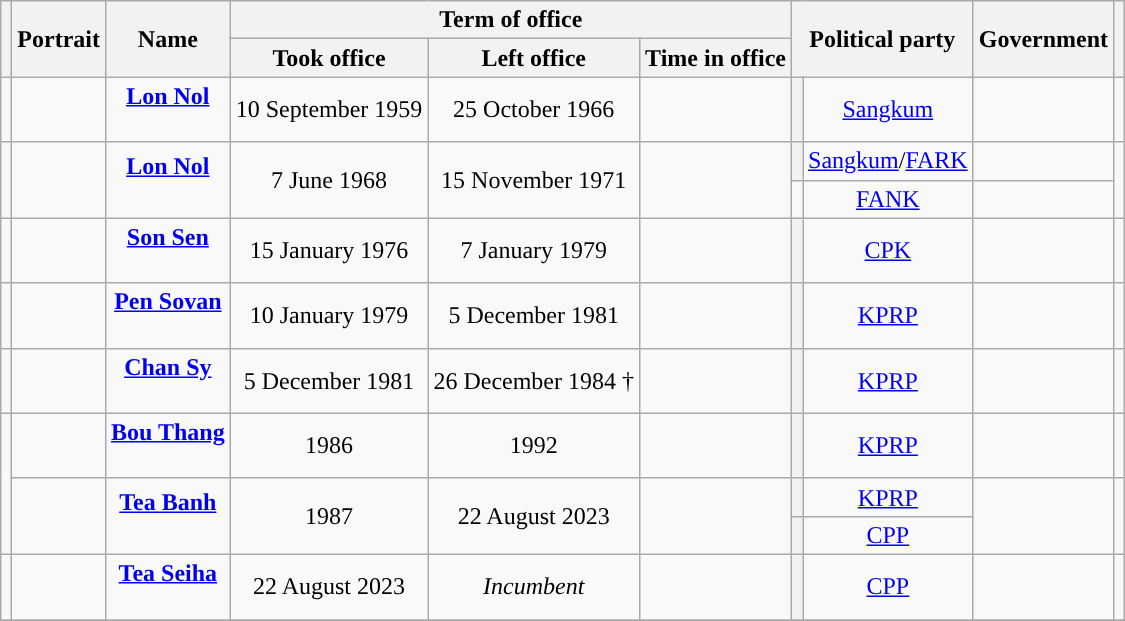<table class="wikitable" style="text-align:center;">
<tr>
<th rowspan=2></th>
<th rowspan=2>Portrait</th>
<th rowspan=2>Name<br></th>
<th colspan=3>Term of office</th>
<th colspan=2 rowspan=2>Political party</th>
<th rowspan=2>Government</th>
<th rowspan=2></th>
</tr>
<tr>
<th>Took office</th>
<th>Left office</th>
<th>Time in office</th>
</tr>
<tr>
<td></td>
<td></td>
<td><strong><a href='#'>Lon Nol</a></strong><br><br></td>
<td>10 September 1959</td>
<td>25 October 1966</td>
<td></td>
<th style="background:"></th>
<td><a href='#'>Sangkum</a></td>
<td></td>
<td></td>
</tr>
<tr>
<td rowspan=2></td>
<td rowspan=2></td>
<td rowspan=2><strong><a href='#'>Lon Nol</a></strong><br><br></td>
<td rowspan=2>7 June 1968</td>
<td rowspan=2>15 November 1971</td>
<td rowspan=2></td>
<th style="background:"></th>
<td><a href='#'>Sangkum</a>/<a href='#'>FARK</a><br></td>
<td></td>
<td rowspan=2></td>
</tr>
<tr>
<td style="background-color:"></td>
<td><a href='#'>FANK</a><br></td>
<td></td>
</tr>
<tr>
<td></td>
<td></td>
<td><strong><a href='#'>Son Sen</a></strong><br><br></td>
<td>15 January 1976</td>
<td>7 January 1979</td>
<td></td>
<th style="background:"></th>
<td><a href='#'>CPK</a></td>
<td></td>
<td></td>
</tr>
<tr>
<td></td>
<td></td>
<td><strong><a href='#'>Pen Sovan</a></strong><br><br></td>
<td>10 January 1979</td>
<td>5 December 1981</td>
<td></td>
<th style="background-color:"></th>
<td><a href='#'>KPRP</a></td>
<td></td>
<td></td>
</tr>
<tr>
<td></td>
<td></td>
<td><strong><a href='#'>Chan Sy</a></strong><br><br></td>
<td>5 December 1981</td>
<td>26 December 1984 †</td>
<td></td>
<th style="background-color:"></th>
<td><a href='#'>KPRP</a></td>
<td></td>
<td></td>
</tr>
<tr>
<td rowspan="3"></td>
<td></td>
<td><strong><a href='#'>Bou Thang</a></strong><br><br></td>
<td>1986</td>
<td>1992</td>
<td></td>
<th style="background-color:"></th>
<td><a href='#'>KPRP</a></td>
<td></td>
<td></td>
</tr>
<tr>
<td rowspan="2"></td>
<td rowspan="2"><strong><a href='#'>Tea Banh</a></strong><br><br></td>
<td rowspan="2">1987</td>
<td rowspan="2">22 August 2023</td>
<td rowspan="2"></td>
<th style="background-color:"></th>
<td><a href='#'>KPRP</a></td>
<td rowspan="2"></td>
<td rowspan="2"></td>
</tr>
<tr>
<th style="background-color:"></th>
<td><a href='#'>CPP</a></td>
</tr>
<tr>
<td></td>
<td></td>
<td><strong><a href='#'>Tea Seiha</a></strong><br><br></td>
<td>22 August 2023</td>
<td><em>Incumbent</em></td>
<td></td>
<th style="background-color:"></th>
<td><a href='#'>CPP</a></td>
<td></td>
<td></td>
</tr>
<tr>
</tr>
</table>
